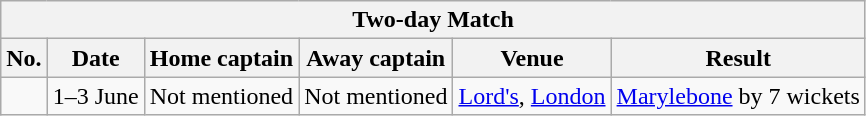<table class="wikitable">
<tr>
<th colspan="9">Two-day Match</th>
</tr>
<tr>
<th>No.</th>
<th>Date</th>
<th>Home captain</th>
<th>Away captain</th>
<th>Venue</th>
<th>Result</th>
</tr>
<tr>
<td></td>
<td>1–3 June</td>
<td>Not mentioned</td>
<td>Not mentioned</td>
<td><a href='#'>Lord's</a>, <a href='#'>London</a></td>
<td><a href='#'>Marylebone</a> by 7 wickets</td>
</tr>
</table>
